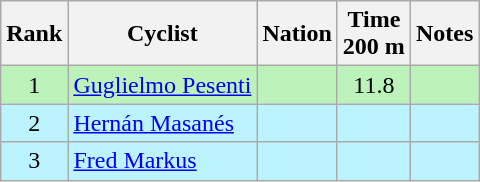<table class="wikitable sortable" style="text-align:center">
<tr>
<th>Rank</th>
<th>Cyclist</th>
<th>Nation</th>
<th>Time<br>200 m</th>
<th>Notes</th>
</tr>
<tr bgcolor=bbf3bb>
<td>1</td>
<td align=left><a href='#'>Guglielmo Pesenti</a></td>
<td align=left></td>
<td>11.8</td>
<td></td>
</tr>
<tr bgcolor=bbf3ff>
<td>2</td>
<td align=left><a href='#'>Hernán Masanés</a></td>
<td align=left></td>
<td></td>
<td></td>
</tr>
<tr bgcolor=bbf3ff>
<td>3</td>
<td align=left><a href='#'>Fred Markus</a></td>
<td align=left></td>
<td></td>
<td></td>
</tr>
</table>
